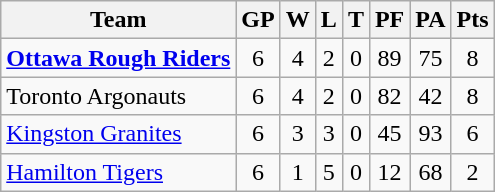<table class="wikitable">
<tr>
<th>Team</th>
<th>GP</th>
<th>W</th>
<th>L</th>
<th>T</th>
<th>PF</th>
<th>PA</th>
<th>Pts</th>
</tr>
<tr align="center">
<td align="left"><strong><a href='#'>Ottawa Rough Riders</a></strong></td>
<td>6</td>
<td>4</td>
<td>2</td>
<td>0</td>
<td>89</td>
<td>75</td>
<td>8</td>
</tr>
<tr align="center">
<td align="left">Toronto Argonauts</td>
<td>6</td>
<td>4</td>
<td>2</td>
<td>0</td>
<td>82</td>
<td>42</td>
<td>8</td>
</tr>
<tr align="center">
<td align="left"><a href='#'>Kingston Granites</a></td>
<td>6</td>
<td>3</td>
<td>3</td>
<td>0</td>
<td>45</td>
<td>93</td>
<td>6</td>
</tr>
<tr align="center">
<td align="left"><a href='#'>Hamilton Tigers</a></td>
<td>6</td>
<td>1</td>
<td>5</td>
<td>0</td>
<td>12</td>
<td>68</td>
<td>2</td>
</tr>
</table>
